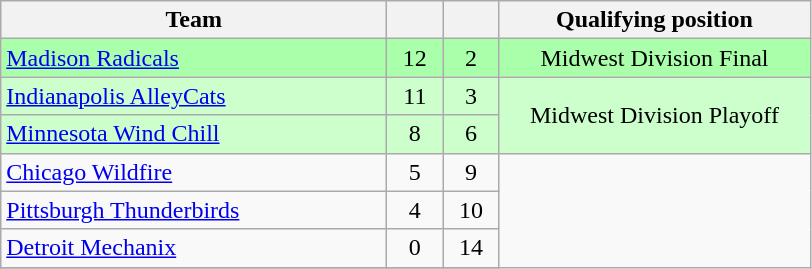<table class="wikitable" style="text-align: center;">
<tr>
<th width=250>Team</th>
<th width=30></th>
<th width=30></th>
<th width=200>Qualifying position</th>
</tr>
<tr style="background:#afa">
<td style="text-align: left;"><a href='#'>Madison Radicals</a></td>
<td>12</td>
<td>2</td>
<td>Midwest Division Final</td>
</tr>
<tr style="background:#cfc">
<td style="text-align:left;"><a href='#'>Indianapolis AlleyCats</a></td>
<td>11</td>
<td>3</td>
<td rowspan=2>Midwest Division Playoff</td>
</tr>
<tr style="background:#cfc">
<td style="text-align:left;"><a href='#'>Minnesota Wind Chill</a></td>
<td>8</td>
<td>6</td>
</tr>
<tr>
<td style="text-align:left;"><a href='#'>Chicago Wildfire</a></td>
<td>5</td>
<td>9</td>
</tr>
<tr>
<td style="text-align:left;"><a href='#'>Pittsburgh Thunderbirds</a></td>
<td>4</td>
<td>10</td>
</tr>
<tr>
<td style="text-align:left;"><a href='#'>Detroit Mechanix</a></td>
<td>0</td>
<td>14</td>
</tr>
<tr>
</tr>
</table>
